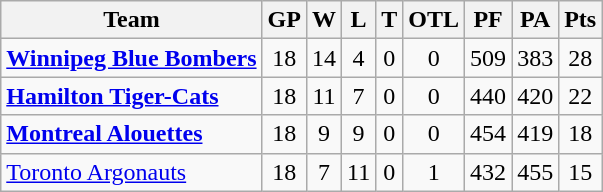<table class="wikitable">
<tr>
<th>Team</th>
<th>GP</th>
<th>W</th>
<th>L</th>
<th>T</th>
<th>OTL</th>
<th>PF</th>
<th>PA</th>
<th>Pts</th>
</tr>
<tr align="center">
<td align="left"><strong><a href='#'>Winnipeg Blue Bombers</a></strong></td>
<td>18</td>
<td>14</td>
<td>4</td>
<td>0</td>
<td>0</td>
<td>509</td>
<td>383</td>
<td>28</td>
</tr>
<tr align="center">
<td align="left"><strong><a href='#'>Hamilton Tiger-Cats</a></strong></td>
<td>18</td>
<td>11</td>
<td>7</td>
<td>0</td>
<td>0</td>
<td>440</td>
<td>420</td>
<td>22</td>
</tr>
<tr align="center">
<td align="left"><strong><a href='#'>Montreal Alouettes</a></strong></td>
<td>18</td>
<td>9</td>
<td>9</td>
<td>0</td>
<td>0</td>
<td>454</td>
<td>419</td>
<td>18</td>
</tr>
<tr align="center">
<td align="left"><a href='#'>Toronto Argonauts</a></td>
<td>18</td>
<td>7</td>
<td>11</td>
<td>0</td>
<td>1</td>
<td>432</td>
<td>455</td>
<td>15</td>
</tr>
</table>
